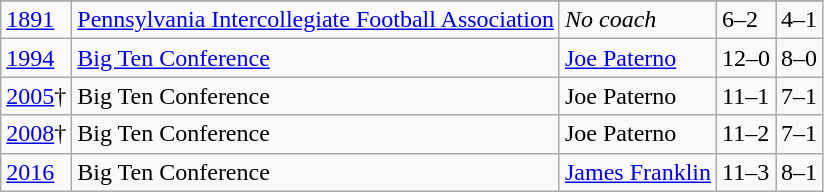<table class="wikitable">
<tr>
</tr>
<tr>
<td><a href='#'>1891</a></td>
<td><a href='#'>Pennsylvania Intercollegiate Football Association</a></td>
<td><em>No coach</em></td>
<td>6–2</td>
<td>4–1</td>
</tr>
<tr>
<td><a href='#'>1994</a></td>
<td><a href='#'>Big Ten Conference</a></td>
<td><a href='#'>Joe Paterno</a></td>
<td>12–0</td>
<td>8–0</td>
</tr>
<tr>
<td><a href='#'>2005</a>†</td>
<td>Big Ten Conference</td>
<td>Joe Paterno</td>
<td>11–1</td>
<td>7–1</td>
</tr>
<tr>
<td><a href='#'>2008</a>†</td>
<td>Big Ten Conference</td>
<td>Joe Paterno</td>
<td>11–2</td>
<td>7–1</td>
</tr>
<tr>
<td><a href='#'>2016</a></td>
<td>Big Ten Conference</td>
<td><a href='#'>James Franklin</a></td>
<td>11–3</td>
<td>8–1</td>
</tr>
</table>
